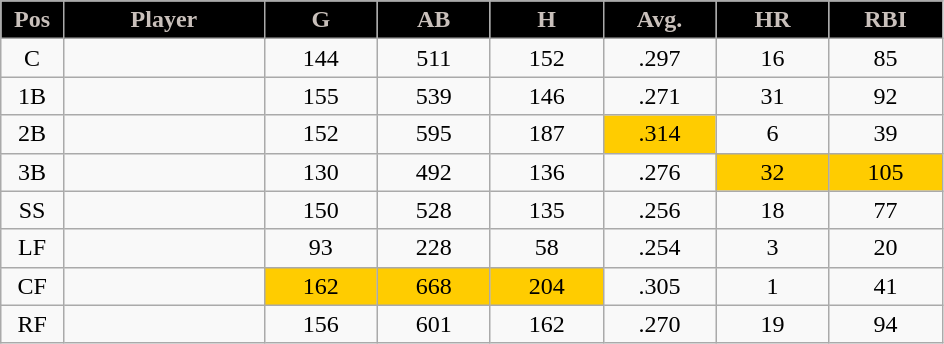<table class="wikitable sortable">
<tr>
<th style="background:#000; color:#c9c0bb; width:5%;">Pos</th>
<th style="background:#000; color:#c9c0bb; width:16%;">Player</th>
<th style="background:#000; color:#c9c0bb; width:9%;">G</th>
<th style="background:#000; color:#c9c0bb; width:9%;">AB</th>
<th style="background:#000; color:#c9c0bb; width:9%;">H</th>
<th style="background:#000; color:#c9c0bb; width:9%;">Avg.</th>
<th style="background:#000; color:#c9c0bb; width:9%;">HR</th>
<th style="background:#000; color:#c9c0bb; width:9%;">RBI</th>
</tr>
<tr style="text-align:center;">
<td>C</td>
<td></td>
<td>144</td>
<td>511</td>
<td>152</td>
<td>.297</td>
<td>16</td>
<td>85</td>
</tr>
<tr style="text-align:center;">
<td>1B</td>
<td></td>
<td>155</td>
<td>539</td>
<td>146</td>
<td>.271</td>
<td>31</td>
<td>92</td>
</tr>
<tr style="text-align:center;">
<td>2B</td>
<td></td>
<td>152</td>
<td>595</td>
<td>187</td>
<td style="background:#fc0;">.314</td>
<td>6</td>
<td>39</td>
</tr>
<tr style="text-align:center;">
<td>3B</td>
<td></td>
<td>130</td>
<td>492</td>
<td>136</td>
<td>.276</td>
<td style="background:#fc0;">32</td>
<td style="background:#fc0;">105</td>
</tr>
<tr style="text-align:center;">
<td>SS</td>
<td></td>
<td>150</td>
<td>528</td>
<td>135</td>
<td>.256</td>
<td>18</td>
<td>77</td>
</tr>
<tr style="text-align:center;">
<td>LF</td>
<td></td>
<td>93</td>
<td>228</td>
<td>58</td>
<td>.254</td>
<td>3</td>
<td>20</td>
</tr>
<tr style="text-align:center;">
<td>CF</td>
<td></td>
<td style="background:#fc0;">162</td>
<td style="background:#fc0;">668</td>
<td style="background:#fc0;">204</td>
<td>.305</td>
<td>1</td>
<td>41</td>
</tr>
<tr style="text-align:center;">
<td>RF</td>
<td></td>
<td>156</td>
<td>601</td>
<td>162</td>
<td>.270</td>
<td>19</td>
<td>94</td>
</tr>
</table>
